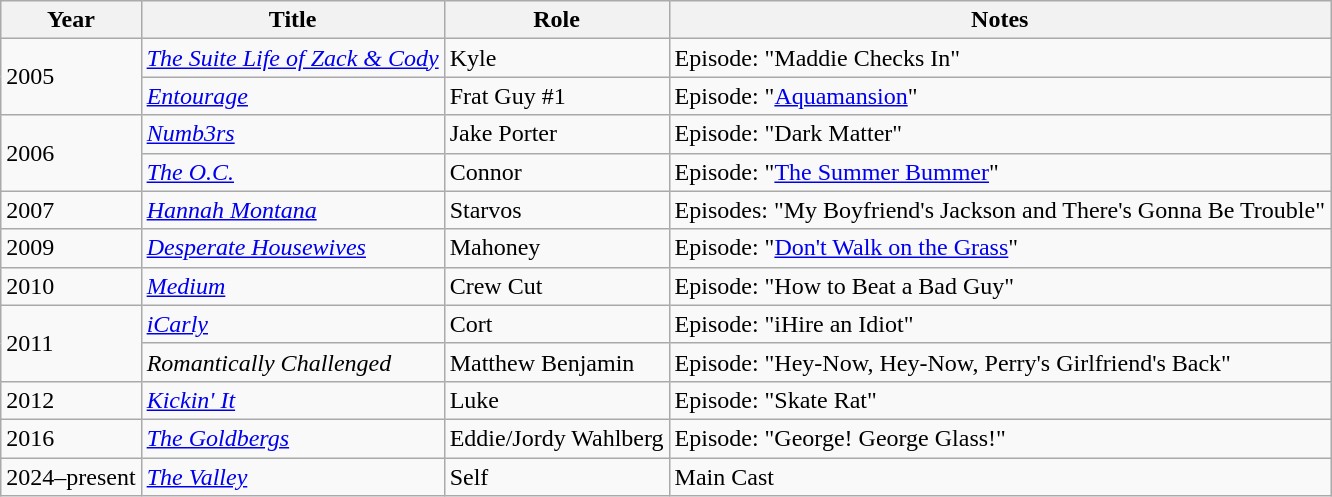<table class="wikitable sortable">
<tr>
<th>Year</th>
<th>Title</th>
<th>Role</th>
<th class="unsortable;">Notes</th>
</tr>
<tr>
<td rowspan=2>2005</td>
<td><em><a href='#'>The Suite Life of Zack & Cody</a></em></td>
<td>Kyle</td>
<td>Episode: "Maddie Checks In"</td>
</tr>
<tr>
<td><em><a href='#'>Entourage</a></em></td>
<td>Frat Guy #1</td>
<td>Episode: "<a href='#'>Aquamansion</a>"</td>
</tr>
<tr>
<td rowspan=2>2006</td>
<td><em><a href='#'>Numb3rs</a></em></td>
<td>Jake Porter</td>
<td>Episode: "Dark Matter"</td>
</tr>
<tr>
<td><em><a href='#'>The O.C.</a></em></td>
<td>Connor</td>
<td>Episode: "<a href='#'>The Summer Bummer</a>"</td>
</tr>
<tr>
<td>2007</td>
<td><em><a href='#'>Hannah Montana</a></em></td>
<td>Starvos</td>
<td>Episodes: "My Boyfriend's Jackson and There's Gonna Be Trouble"</td>
</tr>
<tr>
<td>2009</td>
<td><em><a href='#'>Desperate Housewives</a></em></td>
<td>Mahoney</td>
<td>Episode: "<a href='#'>Don't Walk on the Grass</a>"</td>
</tr>
<tr>
<td>2010</td>
<td><em><a href='#'>Medium</a></em></td>
<td>Crew Cut</td>
<td>Episode: "How to Beat a Bad Guy"</td>
</tr>
<tr>
<td rowspan=2>2011</td>
<td><em><a href='#'>iCarly</a></em></td>
<td>Cort</td>
<td>Episode: "iHire an Idiot"</td>
</tr>
<tr>
<td><em>Romantically Challenged</em></td>
<td>Matthew Benjamin</td>
<td>Episode: "Hey-Now, Hey-Now, Perry's Girlfriend's Back"</td>
</tr>
<tr>
<td>2012</td>
<td><em><a href='#'>Kickin' It</a></em></td>
<td>Luke</td>
<td>Episode: "Skate Rat"</td>
</tr>
<tr>
<td>2016</td>
<td><em><a href='#'>The Goldbergs</a></em></td>
<td>Eddie/Jordy Wahlberg</td>
<td>Episode: "George! George Glass!"</td>
</tr>
<tr>
<td>2024–present</td>
<td><em><a href='#'>The Valley</a></em></td>
<td>Self</td>
<td>Main Cast</td>
</tr>
</table>
